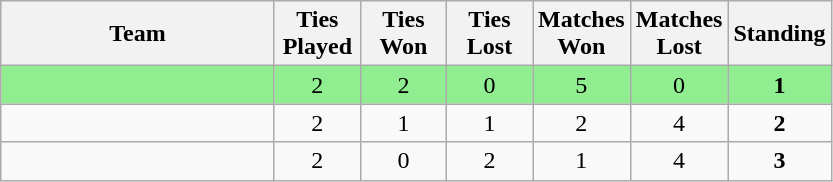<table class=wikitable style="text-align:center">
<tr>
<th width=175>Team</th>
<th width=50>Ties Played</th>
<th width=50>Ties Won</th>
<th width=50>Ties Lost</th>
<th width=50>Matches Won</th>
<th width=50>Matches Lost</th>
<th width=50>Standing</th>
</tr>
<tr bgcolor=lightgreen>
<td style="text-align:left"></td>
<td>2</td>
<td>2</td>
<td>0</td>
<td>5</td>
<td>0</td>
<td><strong>1</strong></td>
</tr>
<tr>
<td style="text-align:left"></td>
<td>2</td>
<td>1</td>
<td>1</td>
<td>2</td>
<td>4</td>
<td><strong>2</strong></td>
</tr>
<tr>
<td style="text-align:left"></td>
<td>2</td>
<td>0</td>
<td>2</td>
<td>1</td>
<td>4</td>
<td><strong>3</strong></td>
</tr>
</table>
